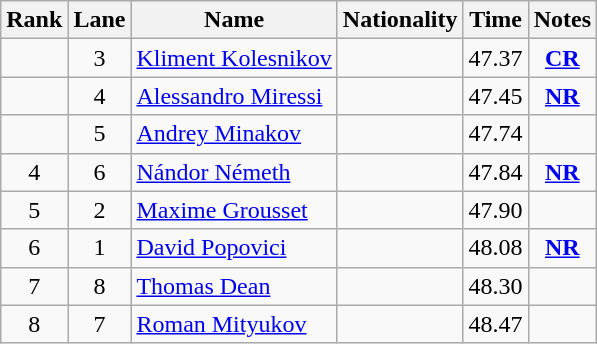<table class="wikitable sortable" style="text-align:center">
<tr>
<th>Rank</th>
<th>Lane</th>
<th>Name</th>
<th>Nationality</th>
<th>Time</th>
<th>Notes</th>
</tr>
<tr>
<td></td>
<td>3</td>
<td align=left><a href='#'>Kliment Kolesnikov</a></td>
<td align=left></td>
<td>47.37</td>
<td><strong><a href='#'>CR</a></strong></td>
</tr>
<tr>
<td></td>
<td>4</td>
<td align=left><a href='#'>Alessandro Miressi</a></td>
<td align=left></td>
<td>47.45</td>
<td><strong><a href='#'>NR</a></strong></td>
</tr>
<tr>
<td></td>
<td>5</td>
<td align=left><a href='#'>Andrey Minakov</a></td>
<td align=left></td>
<td>47.74</td>
<td></td>
</tr>
<tr>
<td>4</td>
<td>6</td>
<td align=left><a href='#'>Nándor Németh</a></td>
<td align=left></td>
<td>47.84</td>
<td><strong><a href='#'>NR</a></strong></td>
</tr>
<tr>
<td>5</td>
<td>2</td>
<td align=left><a href='#'>Maxime Grousset</a></td>
<td align=left></td>
<td>47.90</td>
<td></td>
</tr>
<tr>
<td>6</td>
<td>1</td>
<td align=left><a href='#'>David Popovici</a></td>
<td align=left></td>
<td>48.08</td>
<td><strong><a href='#'>NR</a></strong></td>
</tr>
<tr>
<td>7</td>
<td>8</td>
<td align=left><a href='#'>Thomas Dean</a></td>
<td align=left></td>
<td>48.30</td>
<td></td>
</tr>
<tr>
<td>8</td>
<td>7</td>
<td align=left><a href='#'>Roman Mityukov</a></td>
<td align=left></td>
<td>48.47</td>
<td></td>
</tr>
</table>
